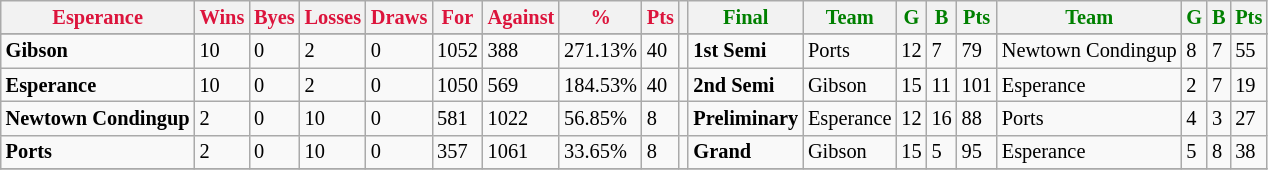<table style="font-size: 85%; text-align: left;" class="wikitable">
<tr>
<th style="color:crimson">Esperance</th>
<th style="color:crimson">Wins</th>
<th style="color:crimson">Byes</th>
<th style="color:crimson">Losses</th>
<th style="color:crimson">Draws</th>
<th style="color:crimson">For</th>
<th style="color:crimson">Against</th>
<th style="color:crimson">%</th>
<th style="color:crimson">Pts</th>
<th></th>
<th style="color:green">Final</th>
<th style="color:green">Team</th>
<th style="color:green">G</th>
<th style="color:green">B</th>
<th style="color:green">Pts</th>
<th style="color:green">Team</th>
<th style="color:green">G</th>
<th style="color:green">B</th>
<th style="color:green">Pts</th>
</tr>
<tr>
</tr>
<tr>
</tr>
<tr>
<td><strong>	Gibson	</strong></td>
<td>10</td>
<td>0</td>
<td>2</td>
<td>0</td>
<td>1052</td>
<td>388</td>
<td>271.13%</td>
<td>40</td>
<td></td>
<td><strong>1st Semi</strong></td>
<td>Ports</td>
<td>12</td>
<td>7</td>
<td>79</td>
<td>Newtown Condingup</td>
<td>8</td>
<td>7</td>
<td>55</td>
</tr>
<tr>
<td><strong>	Esperance	</strong></td>
<td>10</td>
<td>0</td>
<td>2</td>
<td>0</td>
<td>1050</td>
<td>569</td>
<td>184.53%</td>
<td>40</td>
<td></td>
<td><strong>2nd Semi</strong></td>
<td>Gibson</td>
<td>15</td>
<td>11</td>
<td>101</td>
<td>Esperance</td>
<td>2</td>
<td>7</td>
<td>19</td>
</tr>
<tr ||>
<td><strong>	Newtown Condingup	</strong></td>
<td>2</td>
<td>0</td>
<td>10</td>
<td>0</td>
<td>581</td>
<td>1022</td>
<td>56.85%</td>
<td>8</td>
<td></td>
<td><strong>Preliminary</strong></td>
<td>Esperance</td>
<td>12</td>
<td>16</td>
<td>88</td>
<td>Ports</td>
<td>4</td>
<td>3</td>
<td>27</td>
</tr>
<tr>
<td><strong>	Ports	</strong></td>
<td>2</td>
<td>0</td>
<td>10</td>
<td>0</td>
<td>357</td>
<td>1061</td>
<td>33.65%</td>
<td>8</td>
<td></td>
<td><strong>Grand</strong></td>
<td>Gibson</td>
<td>15</td>
<td>5</td>
<td>95</td>
<td>Esperance</td>
<td>5</td>
<td>8</td>
<td>38</td>
</tr>
<tr>
</tr>
</table>
